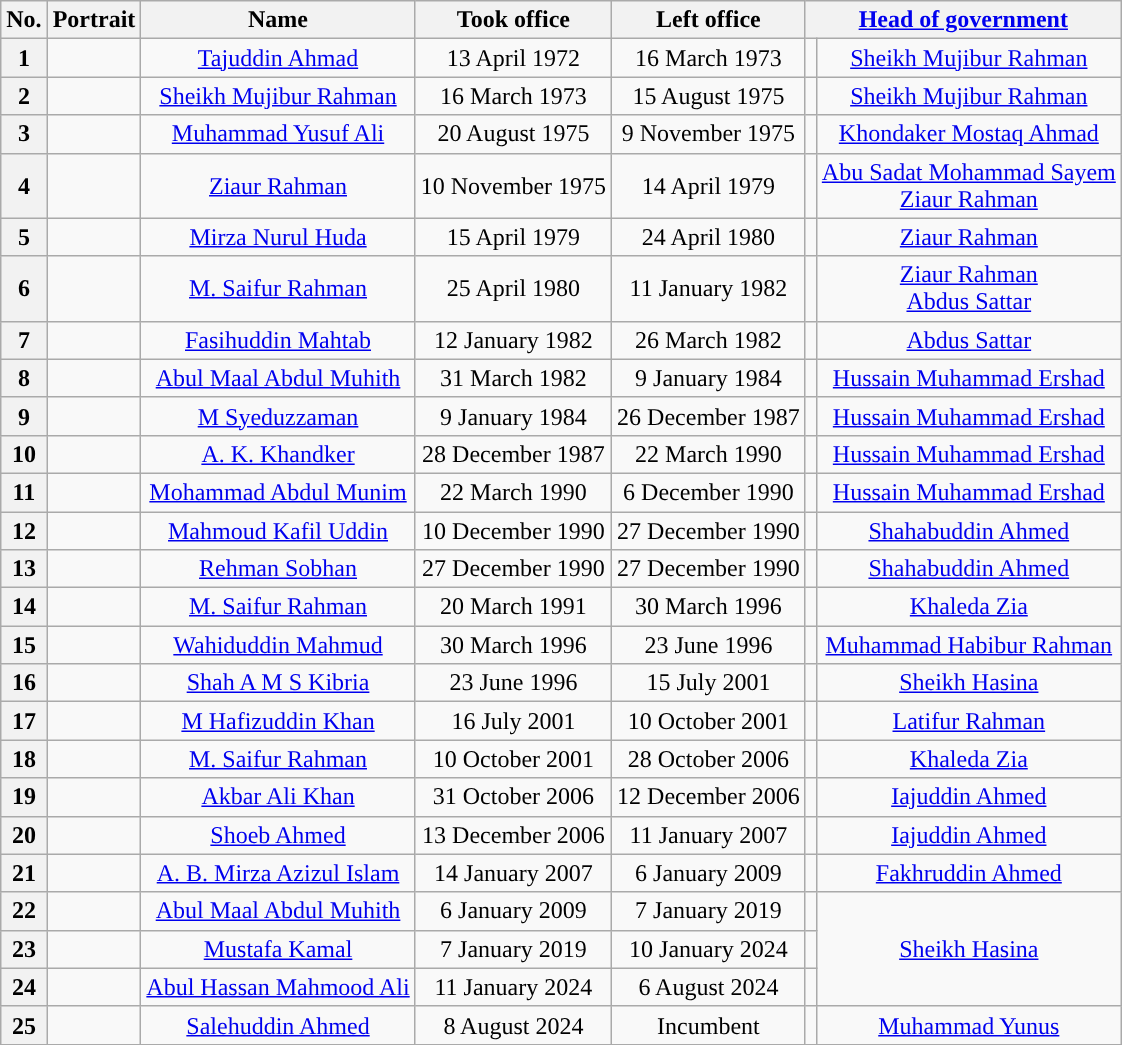<table class="wikitable" style="clear:right; text-align:center"|}>
<tr>
<th>No.</th>
<th>Portrait</th>
<th>Name</th>
<th>Took office</th>
<th>Left office</th>
<th colspan="2"><a href='#'>Head of government</a></th>
</tr>
<tr>
<th>1</th>
<td></td>
<td><a href='#'>Tajuddin Ahmad</a></td>
<td>13 April 1972</td>
<td>16 March 1973</td>
<td style="background: "></td>
<td><a href='#'>Sheikh Mujibur Rahman</a></td>
</tr>
<tr>
<th>2</th>
<td></td>
<td><a href='#'>Sheikh Mujibur Rahman</a></td>
<td>16 March 1973</td>
<td>15 August 1975</td>
<td style="background: "></td>
<td><a href='#'>Sheikh Mujibur Rahman</a></td>
</tr>
<tr>
<th>3</th>
<td></td>
<td><a href='#'>Muhammad Yusuf Ali</a></td>
<td>20 August 1975</td>
<td>9 November 1975</td>
<td style="background: "></td>
<td><a href='#'>Khondaker Mostaq Ahmad</a></td>
</tr>
<tr>
<th>4</th>
<td></td>
<td><a href='#'>Ziaur Rahman</a></td>
<td>10 November 1975</td>
<td>14 April 1979</td>
<td style="background: "></td>
<td><a href='#'>Abu Sadat Mohammad Sayem</a><br><a href='#'>Ziaur Rahman</a></td>
</tr>
<tr>
<th>5</th>
<td></td>
<td><a href='#'>Mirza Nurul Huda</a></td>
<td>15 April 1979</td>
<td>24 April 1980</td>
<td style="background: "></td>
<td><a href='#'>Ziaur Rahman</a></td>
</tr>
<tr>
<th>6</th>
<td></td>
<td><a href='#'>M. Saifur Rahman</a></td>
<td>25 April 1980</td>
<td>11 January 1982</td>
<td style="background: "></td>
<td><a href='#'>Ziaur Rahman</a> <br><a href='#'>Abdus Sattar</a></td>
</tr>
<tr>
<th>7</th>
<td></td>
<td><a href='#'>Fasihuddin Mahtab</a></td>
<td>12 January 1982</td>
<td>26 March 1982</td>
<td style="background: "></td>
<td><a href='#'>Abdus Sattar</a></td>
</tr>
<tr>
<th>8</th>
<td></td>
<td><a href='#'>Abul Maal Abdul Muhith</a></td>
<td>31 March 1982</td>
<td>9 January 1984</td>
<td style="background: "></td>
<td><a href='#'>Hussain Muhammad Ershad</a></td>
</tr>
<tr>
<th>9</th>
<td></td>
<td><a href='#'>M Syeduzzaman</a></td>
<td>9 January 1984</td>
<td>26 December 1987</td>
<td style="background: "></td>
<td><a href='#'>Hussain Muhammad Ershad</a></td>
</tr>
<tr>
<th>10</th>
<td></td>
<td><a href='#'>A. K. Khandker</a></td>
<td>28 December 1987</td>
<td>22 March 1990</td>
<td style="background: "></td>
<td><a href='#'>Hussain Muhammad Ershad</a></td>
</tr>
<tr>
<th>11</th>
<td></td>
<td><a href='#'>Mohammad Abdul Munim</a></td>
<td>22 March 1990</td>
<td>6 December 1990</td>
<td style="background: "></td>
<td><a href='#'>Hussain Muhammad Ershad</a></td>
</tr>
<tr>
<th>12</th>
<td></td>
<td><a href='#'>Mahmoud Kafil Uddin</a></td>
<td>10 December 1990</td>
<td>27 December 1990</td>
<td style="background: "></td>
<td><a href='#'>Shahabuddin Ahmed</a></td>
</tr>
<tr>
<th>13</th>
<td></td>
<td><a href='#'>Rehman Sobhan</a></td>
<td>27 December 1990</td>
<td>27 December 1990</td>
<td style="background: "></td>
<td><a href='#'>Shahabuddin Ahmed</a></td>
</tr>
<tr>
<th>14</th>
<td></td>
<td><a href='#'>M. Saifur Rahman</a></td>
<td>20 March 1991</td>
<td>30 March 1996</td>
<td style="background: "></td>
<td><a href='#'>Khaleda Zia</a></td>
</tr>
<tr>
<th>15</th>
<td></td>
<td><a href='#'>Wahiduddin Mahmud</a></td>
<td>30 March 1996</td>
<td>23 June 1996</td>
<td style="background: "></td>
<td><a href='#'>Muhammad Habibur Rahman</a></td>
</tr>
<tr>
<th>16</th>
<td></td>
<td><a href='#'>Shah A M S Kibria</a></td>
<td>23 June 1996</td>
<td>15 July 2001</td>
<td style="background: "></td>
<td><a href='#'>Sheikh Hasina</a></td>
</tr>
<tr>
<th>17</th>
<td></td>
<td><a href='#'>M Hafizuddin Khan</a></td>
<td>16 July 2001</td>
<td>10 October 2001</td>
<td style="background: "></td>
<td><a href='#'>Latifur Rahman</a></td>
</tr>
<tr>
<th>18</th>
<td></td>
<td><a href='#'>M. Saifur Rahman</a></td>
<td>10 October 2001</td>
<td>28 October 2006</td>
<td style="background: "></td>
<td><a href='#'>Khaleda Zia</a></td>
</tr>
<tr>
<th>19</th>
<td></td>
<td><a href='#'>Akbar Ali Khan</a></td>
<td>31 October 2006</td>
<td>12 December 2006</td>
<td style="background: "></td>
<td><a href='#'>Iajuddin Ahmed</a></td>
</tr>
<tr>
<th>20</th>
<td></td>
<td><a href='#'>Shoeb Ahmed</a></td>
<td>13 December 2006</td>
<td>11 January 2007</td>
<td style="background: "></td>
<td><a href='#'>Iajuddin Ahmed</a></td>
</tr>
<tr>
<th>21</th>
<td></td>
<td><a href='#'>A. B. Mirza Azizul Islam</a></td>
<td>14 January 2007</td>
<td>6 January 2009</td>
<td style="background: "></td>
<td><a href='#'>Fakhruddin Ahmed</a></td>
</tr>
<tr>
<th>22</th>
<td></td>
<td><a href='#'>Abul Maal Abdul Muhith</a></td>
<td>6 January 2009</td>
<td>7 January 2019</td>
<td style="background: "></td>
<td rowspan="3"><a href='#'>Sheikh Hasina</a></td>
</tr>
<tr>
<th>23</th>
<td></td>
<td><a href='#'>Mustafa Kamal</a></td>
<td>7 January 2019</td>
<td>10 January 2024</td>
<td style="background: "></td>
</tr>
<tr>
<th>24</th>
<td></td>
<td><a href='#'>Abul Hassan Mahmood Ali</a></td>
<td>11 January 2024</td>
<td>6 August 2024</td>
<td style="background: "></td>
</tr>
<tr>
<th>25</th>
<td></td>
<td><a href='#'>Salehuddin Ahmed</a></td>
<td>8 August 2024</td>
<td>Incumbent</td>
<td style="background: "></td>
<td rowspan="2"><a href='#'>Muhammad Yunus</a></td>
</tr>
<tr>
</tr>
</table>
